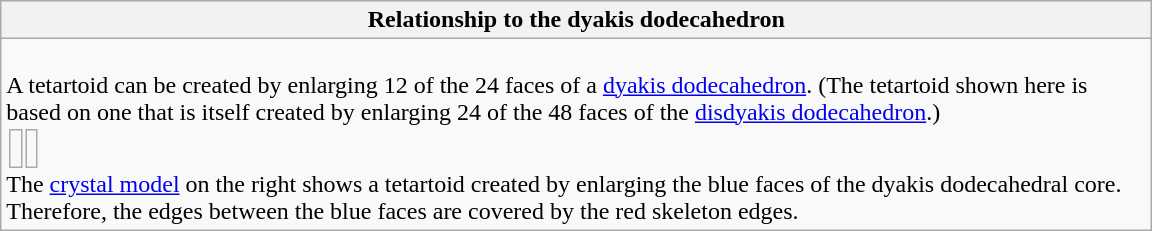<table class="wikitable collapsible collapsed">
<tr>
<th>Relationship to the dyakis dodecahedron</th>
</tr>
<tr>
<td style="width: 760px;"><br>A tetartoid can be created by enlarging 12 of the 24 faces of a <a href='#'>dyakis dodecahedron</a>.
(The tetartoid shown here is based on one that is itself created by enlarging 24 of the 48 faces of the <a href='#'>disdyakis dodecahedron</a>.)
<table>
<tr>
<td><br></td>
<td><br></td>
</tr>
</table>

The <a href='#'>crystal model</a> on the right shows a tetartoid created by enlarging the blue faces of the dyakis dodecahedral core. Therefore, the edges between the blue faces are covered by the red skeleton edges.</td>
</tr>
</table>
